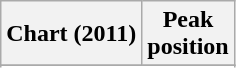<table class="wikitable sortable plainrowheaders" style="text-align:center">
<tr>
<th scope="col">Chart (2011)</th>
<th scope="col">Peak<br>position</th>
</tr>
<tr>
</tr>
<tr>
</tr>
<tr>
</tr>
</table>
